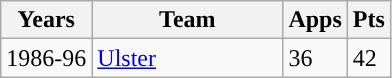<table class="wikitable" style="text-align:left;">
<tr>
<th>Years</th>
<th width=120px>Team</th>
<th>Apps</th>
<th>Pts</th>
</tr>
<tr>
<td>1986-96</td>
<td><a href='#'>Ulster</a></td>
<td>36</td>
<td>42</td>
</tr>
</table>
